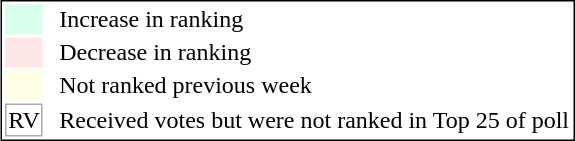<table style="border:1px solid black;" align=right>
<tr>
<td style="background:#D8FFEB; width:20px;"></td>
<td> </td>
<td>Increase in ranking</td>
</tr>
<tr>
<td style="background:#FFE6E6; width:20px;"></td>
<td> </td>
<td>Decrease in ranking</td>
</tr>
<tr>
<td style="background:#FFFFE6; width:20px;"></td>
<td> </td>
<td>Not ranked previous week</td>
</tr>
<tr>
<td align=center style="width:20px; border:1px solid #aaaaaa; background:white;">RV</td>
<td> </td>
<td>Received votes but were not ranked in Top 25 of poll</td>
</tr>
</table>
